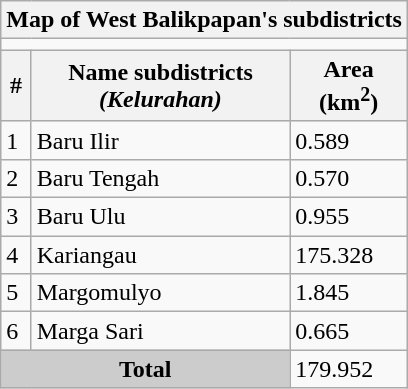<table class="wikitable">
<tr>
<th colspan="3">Map of West Balikpapan's subdistricts</th>
</tr>
<tr>
<td colspan="3"></td>
</tr>
<tr>
<th>#</th>
<th>Name subdistricts<br><em>(Kelurahan)</em></th>
<th>Area<br>(km<sup>2</sup>) </th>
</tr>
<tr>
<td>1</td>
<td>Baru Ilir</td>
<td>0.589</td>
</tr>
<tr>
<td>2</td>
<td>Baru Tengah</td>
<td>0.570</td>
</tr>
<tr>
<td>3</td>
<td>Baru Ulu</td>
<td>0.955</td>
</tr>
<tr>
<td>4</td>
<td>Kariangau</td>
<td>175.328</td>
</tr>
<tr>
<td>5</td>
<td>Margomulyo</td>
<td>1.845</td>
</tr>
<tr>
<td>6</td>
<td>Marga Sari</td>
<td>0.665</td>
</tr>
<tr>
<td colspan="2" align="center" style="background:#CCCCCC;"><strong>Total</strong></td>
<td>179.952</td>
</tr>
</table>
